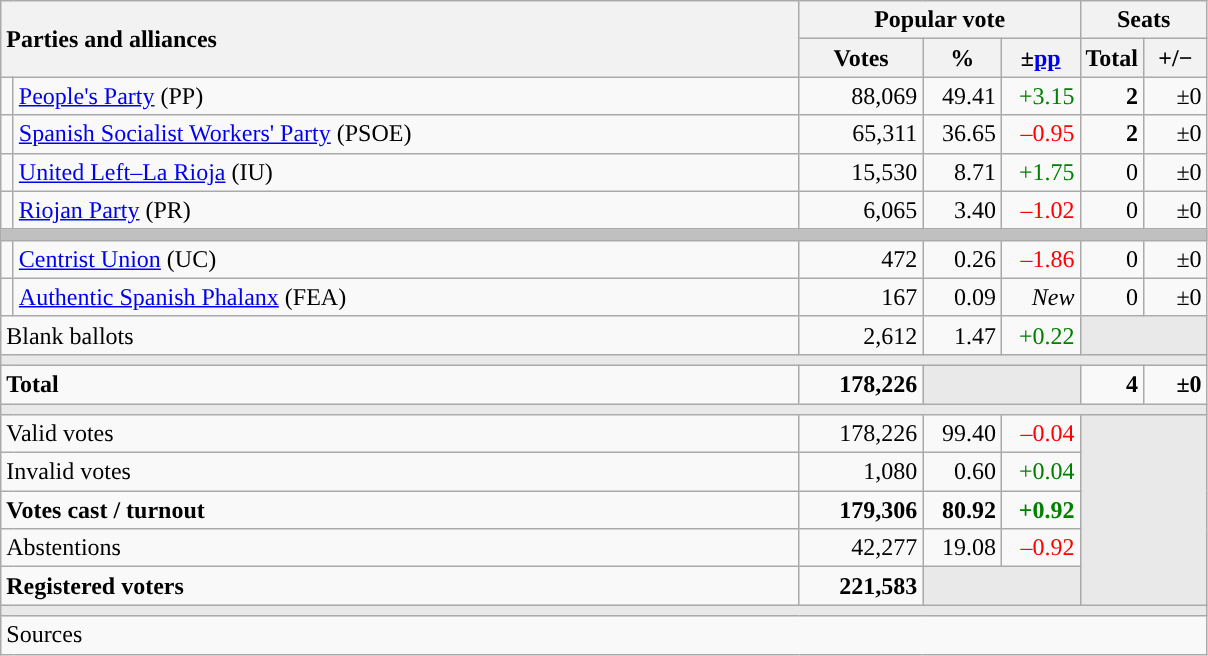<table class="wikitable" style="text-align:right;">
<tr>
<th style="text-align:left;" rowspan="2" colspan="2" width="525">Parties and alliances</th>
<th colspan="3">Popular vote</th>
<th colspan="2">Seats</th>
</tr>
<tr>
<th width="75">Votes</th>
<th width="45">%</th>
<th width="45">±<a href='#'>pp</a></th>
<th width="35">Total</th>
<th width="35">+/−</th>
</tr>
<tr>
<td width="1" style="color:inherit;background:"></td>
<td align="left"><a href='#'>People's Party</a> (PP)</td>
<td>88,069</td>
<td>49.41</td>
<td style="color:green;">+3.15</td>
<td><strong>2</strong></td>
<td>±0</td>
</tr>
<tr>
<td style="color:inherit;background:"></td>
<td align="left"><a href='#'>Spanish Socialist Workers' Party</a> (PSOE)</td>
<td>65,311</td>
<td>36.65</td>
<td style="color:red;">–0.95</td>
<td><strong>2</strong></td>
<td>±0</td>
</tr>
<tr>
<td style="color:inherit;background:"></td>
<td align="left"><a href='#'>United Left–La Rioja</a> (IU)</td>
<td>15,530</td>
<td>8.71</td>
<td style="color:green;">+1.75</td>
<td>0</td>
<td>±0</td>
</tr>
<tr>
<td style="color:inherit;background:"></td>
<td align="left"><a href='#'>Riojan Party</a> (PR)</td>
<td>6,065</td>
<td>3.40</td>
<td style="color:red;">–1.02</td>
<td>0</td>
<td>±0</td>
</tr>
<tr>
<td colspan="7" bgcolor="#C0C0C0"></td>
</tr>
<tr>
<td style="color:inherit;background:"></td>
<td align="left"><a href='#'>Centrist Union</a> (UC)</td>
<td>472</td>
<td>0.26</td>
<td style="color:red;">–1.86</td>
<td>0</td>
<td>±0</td>
</tr>
<tr>
<td style="color:inherit;background:"></td>
<td align="left"><a href='#'>Authentic Spanish Phalanx</a> (FEA)</td>
<td>167</td>
<td>0.09</td>
<td><em>New</em></td>
<td>0</td>
<td>±0</td>
</tr>
<tr>
<td align="left" colspan="2">Blank ballots</td>
<td>2,612</td>
<td>1.47</td>
<td style="color:green;">+0.22</td>
<td bgcolor="#E9E9E9" colspan="2"></td>
</tr>
<tr>
<td colspan="7" bgcolor="#E9E9E9"></td>
</tr>
<tr style="font-weight:bold;">
<td align="left" colspan="2">Total</td>
<td>178,226</td>
<td bgcolor="#E9E9E9" colspan="2"></td>
<td>4</td>
<td>±0</td>
</tr>
<tr>
<td colspan="7" bgcolor="#E9E9E9"></td>
</tr>
<tr>
<td align="left" colspan="2">Valid votes</td>
<td>178,226</td>
<td>99.40</td>
<td style="color:red;">–0.04</td>
<td bgcolor="#E9E9E9" colspan="2" rowspan="5"></td>
</tr>
<tr>
<td align="left" colspan="2">Invalid votes</td>
<td>1,080</td>
<td>0.60</td>
<td style="color:green;">+0.04</td>
</tr>
<tr style="font-weight:bold;">
<td align="left" colspan="2">Votes cast / turnout</td>
<td>179,306</td>
<td>80.92</td>
<td style="color:green;">+0.92</td>
</tr>
<tr>
<td align="left" colspan="2">Abstentions</td>
<td>42,277</td>
<td>19.08</td>
<td style="color:red;">–0.92</td>
</tr>
<tr style="font-weight:bold;">
<td align="left" colspan="2">Registered voters</td>
<td>221,583</td>
<td bgcolor="#E9E9E9" colspan="2"></td>
</tr>
<tr>
<td colspan="7" bgcolor="#E9E9E9"></td>
</tr>
<tr>
<td align="left" colspan="7">Sources</td>
</tr>
</table>
